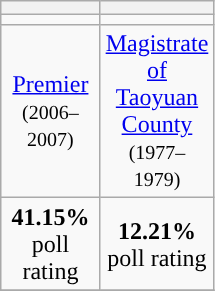<table class="wikitable" style="font-size:100%">
<tr>
<th scope="col" style="width:3em; font-size:120%; background:"></th>
<th scope="col" style="width:3em; font-size:120%; background:"></th>
</tr>
<tr>
<td></td>
<td></td>
</tr>
<tr style="text-align:center">
<td><a href='#'>Premier</a><br><small>(2006–2007)</small></td>
<td><a href='#'>Magistrate of<br>Taoyuan County</a><br><small>(1977–1979)</small></td>
</tr>
<tr style="text-align:center">
<td><strong>41.15%</strong> poll rating</td>
<td><strong>12.21%</strong> poll rating</td>
</tr>
<tr>
</tr>
</table>
